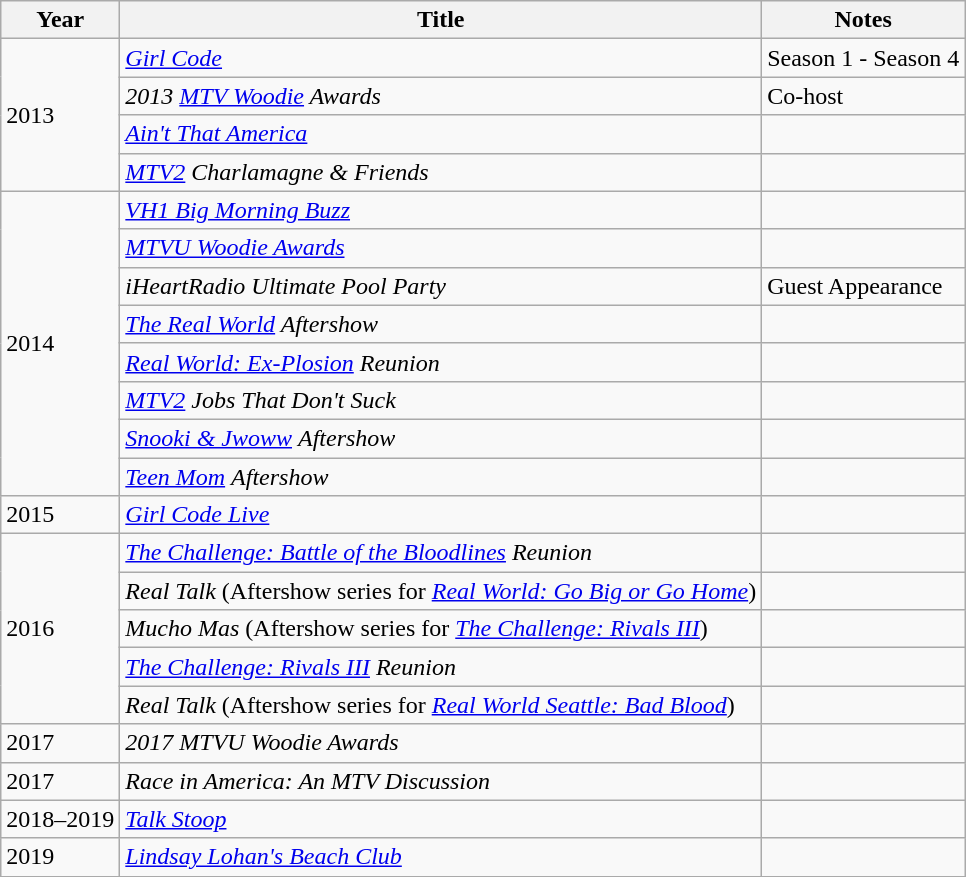<table class="wikitable sortable">
<tr>
<th>Year</th>
<th>Title</th>
<th class="unsortable">Notes</th>
</tr>
<tr>
<td rowspan=4>2013</td>
<td><em><a href='#'>Girl Code</a></em></td>
<td>Season 1 - Season 4</td>
</tr>
<tr>
<td><em>2013 <a href='#'>MTV Woodie</a> Awards</em></td>
<td>Co-host</td>
</tr>
<tr>
<td><em><a href='#'>Ain't That America</a></em></td>
<td></td>
</tr>
<tr>
<td><em><a href='#'>MTV2</a> Charlamagne & Friends</em></td>
<td></td>
</tr>
<tr>
<td rowspan=8>2014</td>
<td><em><a href='#'>VH1 Big Morning Buzz</a></em></td>
<td></td>
</tr>
<tr>
<td><em><a href='#'>MTVU Woodie Awards</a></em></td>
<td></td>
</tr>
<tr>
<td><em>iHeartRadio Ultimate Pool Party</em></td>
<td>Guest Appearance</td>
</tr>
<tr>
<td><em><a href='#'>The Real World</a> Aftershow</em></td>
<td></td>
</tr>
<tr>
<td><em><a href='#'>Real World: Ex-Plosion</a> Reunion</em></td>
<td></td>
</tr>
<tr>
<td><em><a href='#'>MTV2</a> Jobs That Don't Suck</em></td>
<td></td>
</tr>
<tr>
<td><em><a href='#'>Snooki & Jwoww</a></em> <em>Aftershow</em></td>
<td></td>
</tr>
<tr>
<td><em><a href='#'>Teen Mom</a></em> <em>Aftershow</em></td>
<td></td>
</tr>
<tr>
<td>2015</td>
<td><em><a href='#'>Girl Code Live</a></em></td>
<td></td>
</tr>
<tr>
<td rowspan=5>2016</td>
<td><em><a href='#'>The Challenge: Battle of the Bloodlines</a> Reunion</em></td>
<td></td>
</tr>
<tr>
<td><em>Real Talk</em> (Aftershow series for <em><a href='#'>Real World: Go Big or Go Home</a></em>)</td>
<td></td>
</tr>
<tr>
<td><em>Mucho Mas</em> (Aftershow series for <em><a href='#'>The Challenge: Rivals III</a></em>)</td>
<td></td>
</tr>
<tr>
<td><em><a href='#'>The Challenge: Rivals III</a> Reunion</em></td>
<td></td>
</tr>
<tr>
<td><em>Real Talk</em> (Aftershow series for <em><a href='#'>Real World Seattle: Bad Blood</a></em>)</td>
<td></td>
</tr>
<tr>
<td>2017</td>
<td><em>2017 MTVU Woodie Awards</em></td>
<td></td>
</tr>
<tr>
<td>2017</td>
<td><em>Race in America: An MTV Discussion</em></td>
<td></td>
</tr>
<tr>
<td>2018–2019</td>
<td><em><a href='#'>Talk Stoop</a></em></td>
<td></td>
</tr>
<tr>
<td>2019</td>
<td><em><a href='#'>Lindsay Lohan's Beach Club</a></em></td>
<td></td>
</tr>
</table>
